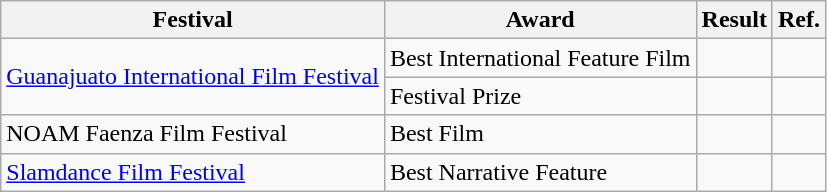<table class="wikitable">
<tr>
<th>Festival</th>
<th>Award</th>
<th>Result</th>
<th>Ref.</th>
</tr>
<tr>
<td rowspan="2"><a href='#'>Guanajuato International Film Festival</a></td>
<td>Best International Feature Film</td>
<td></td>
<td></td>
</tr>
<tr>
<td>Festival Prize</td>
<td></td>
<td></td>
</tr>
<tr>
<td>NOAM Faenza Film Festival</td>
<td>Best Film</td>
<td></td>
<td></td>
</tr>
<tr>
<td><a href='#'>Slamdance Film Festival</a></td>
<td>Best Narrative Feature</td>
<td></td>
<td></td>
</tr>
</table>
